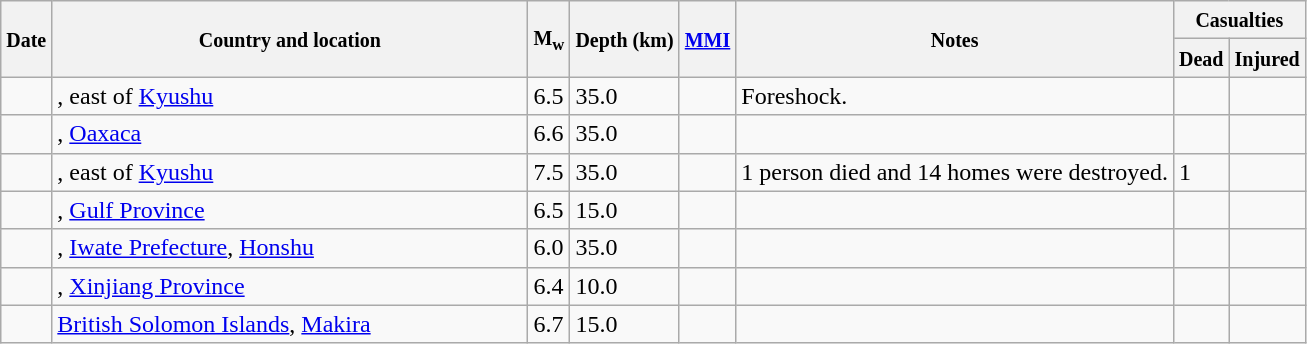<table class="wikitable sortable sort-under" style="border:1px black; margin-left:1em;">
<tr>
<th rowspan="2"><small>Date</small></th>
<th rowspan="2" style="width: 310px"><small>Country and location</small></th>
<th rowspan="2"><small>M<sub>w</sub></small></th>
<th rowspan="2"><small>Depth (km)</small></th>
<th rowspan="2"><small><a href='#'>MMI</a></small></th>
<th rowspan="2" class="unsortable"><small>Notes</small></th>
<th colspan="2"><small>Casualties</small></th>
</tr>
<tr>
<th><small>Dead</small></th>
<th><small>Injured</small></th>
</tr>
<tr>
<td></td>
<td>, east of <a href='#'>Kyushu</a></td>
<td>6.5</td>
<td>35.0</td>
<td></td>
<td>Foreshock.</td>
<td></td>
<td></td>
</tr>
<tr>
<td></td>
<td>, <a href='#'>Oaxaca</a></td>
<td>6.6</td>
<td>35.0</td>
<td></td>
<td></td>
<td></td>
<td></td>
</tr>
<tr>
<td></td>
<td>, east of <a href='#'>Kyushu</a></td>
<td>7.5</td>
<td>35.0</td>
<td></td>
<td>1 person died and 14 homes were destroyed.</td>
<td>1</td>
<td></td>
</tr>
<tr>
<td></td>
<td>, <a href='#'>Gulf Province</a></td>
<td>6.5</td>
<td>15.0</td>
<td></td>
<td></td>
<td></td>
<td></td>
</tr>
<tr>
<td></td>
<td>, <a href='#'>Iwate Prefecture</a>, <a href='#'>Honshu</a></td>
<td>6.0</td>
<td>35.0</td>
<td></td>
<td></td>
<td></td>
<td></td>
</tr>
<tr>
<td></td>
<td>, <a href='#'>Xinjiang Province</a></td>
<td>6.4</td>
<td>10.0</td>
<td></td>
<td></td>
<td></td>
<td></td>
</tr>
<tr>
<td></td>
<td> <a href='#'>British Solomon Islands</a>, <a href='#'>Makira</a></td>
<td>6.7</td>
<td>15.0</td>
<td></td>
<td></td>
<td></td>
<td></td>
</tr>
</table>
